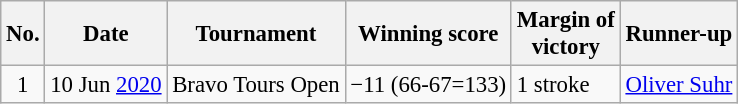<table class="wikitable" style="font-size:95%;">
<tr>
<th>No.</th>
<th>Date</th>
<th>Tournament</th>
<th>Winning score</th>
<th>Margin of<br>victory</th>
<th>Runner-up</th>
</tr>
<tr>
<td align=center>1</td>
<td align=right>10 Jun <a href='#'>2020</a></td>
<td>Bravo Tours Open</td>
<td>−11 (66-67=133)</td>
<td>1 stroke</td>
<td> <a href='#'>Oliver Suhr</a></td>
</tr>
</table>
